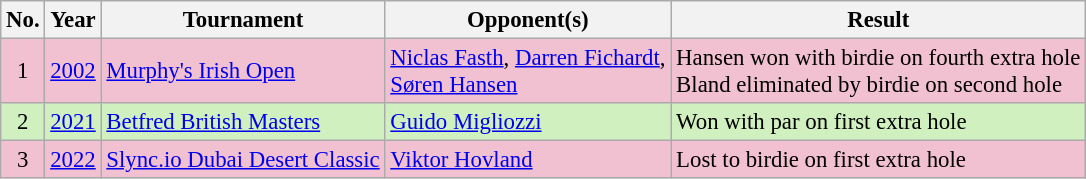<table class="wikitable" style="font-size:95%;">
<tr>
<th>No.</th>
<th>Year</th>
<th>Tournament</th>
<th>Opponent(s)</th>
<th>Result</th>
</tr>
<tr style="background:#F2C1D1;">
<td align=center>1</td>
<td><a href='#'>2002</a></td>
<td><a href='#'>Murphy's Irish Open</a></td>
<td> <a href='#'>Niclas Fasth</a>,  <a href='#'>Darren Fichardt</a>,<br> <a href='#'>Søren Hansen</a></td>
<td>Hansen won with birdie on fourth extra hole<br>Bland eliminated by birdie on second hole</td>
</tr>
<tr style="background:#D0F0C0;">
<td align=center>2</td>
<td><a href='#'>2021</a></td>
<td><a href='#'>Betfred British Masters</a></td>
<td> <a href='#'>Guido Migliozzi</a></td>
<td>Won with par on first extra hole</td>
</tr>
<tr style="background:#F2C1D1;">
<td align=center>3</td>
<td><a href='#'>2022</a></td>
<td><a href='#'>Slync.io Dubai Desert Classic</a></td>
<td> <a href='#'>Viktor Hovland</a></td>
<td>Lost to birdie on first extra hole</td>
</tr>
</table>
